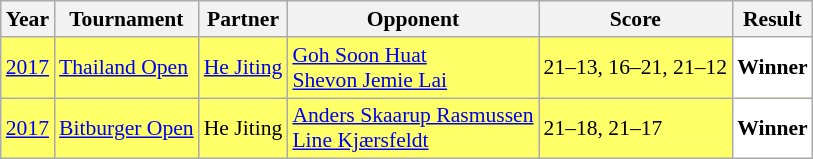<table class="sortable wikitable" style="font-size: 90%;">
<tr>
<th>Year</th>
<th>Tournament</th>
<th>Partner</th>
<th>Opponent</th>
<th>Score</th>
<th>Result</th>
</tr>
<tr style="background:#FFFF67">
<td align="center"><a href='#'>2017</a></td>
<td align="left"><a href='#'>Thailand Open</a></td>
<td align="left"> <a href='#'>He Jiting</a></td>
<td align="left"> <a href='#'>Goh Soon Huat</a><br> <a href='#'>Shevon Jemie Lai</a></td>
<td align="left">21–13, 16–21, 21–12</td>
<td style="text-align:left; background:white"> <strong>Winner</strong></td>
</tr>
<tr style="background:#FFFF67">
<td align="center"><a href='#'>2017</a></td>
<td align="left"><a href='#'>Bitburger Open</a></td>
<td align="left"> He Jiting</td>
<td align="left"> <a href='#'>Anders Skaarup Rasmussen</a><br> <a href='#'>Line Kjærsfeldt</a></td>
<td align="left">21–18, 21–17</td>
<td style="text-align:left; background:white"> <strong>Winner</strong></td>
</tr>
</table>
